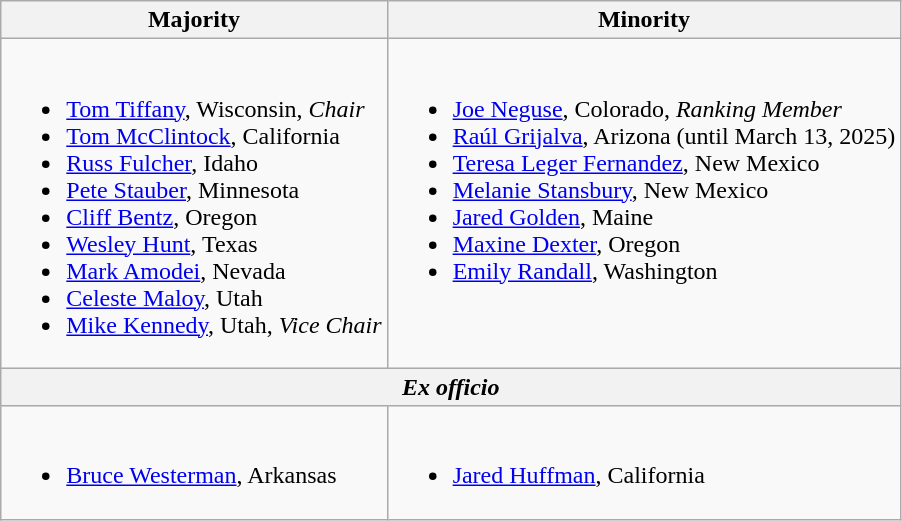<table class=wikitable>
<tr>
<th>Majority</th>
<th>Minority</th>
</tr>
<tr valign=top>
<td><br><ul><li><a href='#'>Tom Tiffany</a>, Wisconsin, <em>Chair</em></li><li><a href='#'>Tom McClintock</a>, California</li><li><a href='#'>Russ Fulcher</a>, Idaho</li><li><a href='#'>Pete Stauber</a>, Minnesota</li><li><a href='#'>Cliff Bentz</a>, Oregon</li><li><a href='#'>Wesley Hunt</a>, Texas</li><li><a href='#'>Mark Amodei</a>, Nevada</li><li><a href='#'>Celeste Maloy</a>, Utah</li><li><a href='#'>Mike Kennedy</a>, Utah, <em>Vice Chair</em></li></ul></td>
<td><br><ul><li><a href='#'>Joe Neguse</a>, Colorado, <em>Ranking Member</em></li><li><a href='#'>Raúl Grijalva</a>, Arizona (until March 13, 2025)</li><li><a href='#'>Teresa Leger Fernandez</a>, New Mexico</li><li><a href='#'>Melanie Stansbury</a>, New Mexico</li><li><a href='#'>Jared Golden</a>, Maine</li><li><a href='#'>Maxine Dexter</a>, Oregon</li><li><a href='#'>Emily Randall</a>, Washington</li></ul></td>
</tr>
<tr>
<th colspan=2><em>Ex officio</em></th>
</tr>
<tr>
<td><br><ul><li><a href='#'>Bruce Westerman</a>, Arkansas</li></ul></td>
<td><br><ul><li><a href='#'>Jared Huffman</a>, California</li></ul></td>
</tr>
</table>
